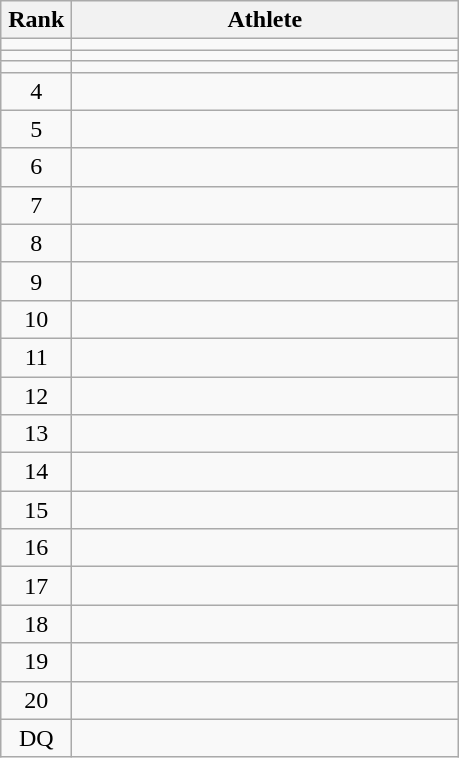<table class="wikitable" style="text-align: center;">
<tr>
<th width=40>Rank</th>
<th width=250>Athlete</th>
</tr>
<tr>
<td></td>
<td align="left"></td>
</tr>
<tr>
<td></td>
<td align="left"></td>
</tr>
<tr>
<td></td>
<td align="left"></td>
</tr>
<tr>
<td>4</td>
<td align="left"></td>
</tr>
<tr>
<td>5</td>
<td align="left"></td>
</tr>
<tr>
<td>6</td>
<td align="left"></td>
</tr>
<tr>
<td>7</td>
<td align="left"></td>
</tr>
<tr>
<td>8</td>
<td align="left"></td>
</tr>
<tr>
<td>9</td>
<td align="left"></td>
</tr>
<tr>
<td>10</td>
<td align="left"></td>
</tr>
<tr>
<td>11</td>
<td align="left"></td>
</tr>
<tr>
<td>12</td>
<td align="left"></td>
</tr>
<tr>
<td>13</td>
<td align="left"></td>
</tr>
<tr>
<td>14</td>
<td align="left"></td>
</tr>
<tr>
<td>15</td>
<td align="left"></td>
</tr>
<tr>
<td>16</td>
<td align="left"></td>
</tr>
<tr>
<td>17</td>
<td align="left"></td>
</tr>
<tr>
<td>18</td>
<td align="left"></td>
</tr>
<tr>
<td>19</td>
<td align="left"></td>
</tr>
<tr>
<td>20</td>
<td align="left"></td>
</tr>
<tr>
<td>DQ</td>
<td align="left"></td>
</tr>
</table>
